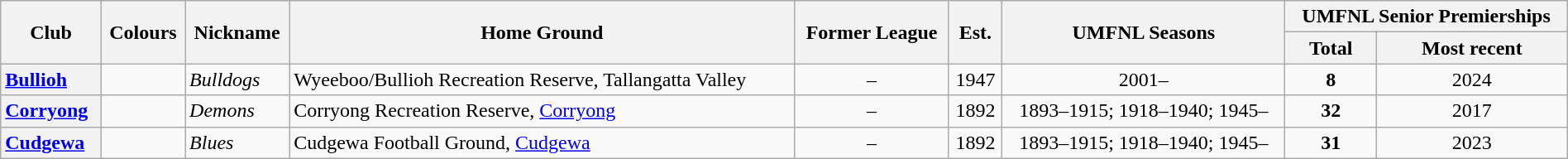<table class="wikitable sortable mw-collapsible mw-collapsed" style="text-align:center; width:100%">
<tr>
<th rowspan="2">Club</th>
<th rowspan="2">Colours</th>
<th rowspan="2">Nickname</th>
<th rowspan="2">Home Ground</th>
<th rowspan="2">Former League</th>
<th rowspan="2">Est.</th>
<th rowspan="2">UMFNL Seasons</th>
<th colspan="2">UMFNL Senior Premierships</th>
</tr>
<tr>
<th>Total</th>
<th>Most recent</th>
</tr>
<tr>
<th style="text-align:left"><a href='#'>Bullioh</a></th>
<td></td>
<td align="left"><em>Bulldogs</em></td>
<td align="left">Wyeeboo/Bullioh Recreation Reserve, Tallangatta Valley</td>
<td style="text-align:center;">–</td>
<td style="text-align:center;">1947</td>
<td style="text-align:center;">2001–</td>
<td style="text-align:center;"><strong>8</strong></td>
<td>2024</td>
</tr>
<tr>
<th style="text-align:left"><a href='#'>Corryong</a></th>
<td></td>
<td align="left"><em>Demons</em></td>
<td align="left">Corryong Recreation Reserve, <a href='#'>Corryong</a></td>
<td style="text-align:center;">–</td>
<td style="text-align:center;">1892</td>
<td style="text-align:center;">1893–1915; 1918–1940; 1945–</td>
<td style="text-align:center;"><strong>32</strong></td>
<td>2017</td>
</tr>
<tr>
<th style="text-align:left"><a href='#'>Cudgewa</a></th>
<td></td>
<td align="left"><em>Blues</em></td>
<td align="left">Cudgewa Football Ground, <a href='#'>Cudgewa</a></td>
<td style="text-align:center;">–</td>
<td style="text-align:center;">1892</td>
<td style="text-align:center;">1893–1915; 1918–1940; 1945–</td>
<td style="text-align:center;"><strong>31</strong></td>
<td>2023</td>
</tr>
</table>
